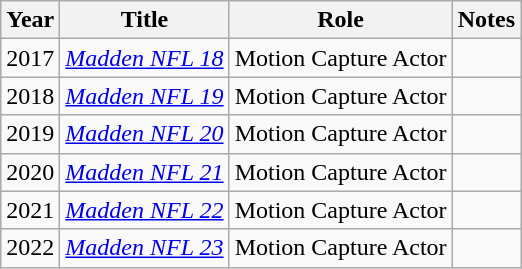<table class="wikitable sortable">
<tr>
<th>Year</th>
<th>Title</th>
<th>Role</th>
<th class="unsortable">Notes</th>
</tr>
<tr>
<td>2017</td>
<td><em><a href='#'>Madden NFL 18</a></em></td>
<td>Motion Capture Actor</td>
<td></td>
</tr>
<tr>
<td>2018</td>
<td><em><a href='#'>Madden NFL 19</a></em></td>
<td>Motion Capture Actor</td>
<td></td>
</tr>
<tr>
<td>2019</td>
<td><em><a href='#'>Madden NFL 20</a></em></td>
<td>Motion Capture Actor</td>
<td></td>
</tr>
<tr>
<td>2020</td>
<td><em><a href='#'>Madden NFL 21</a></em></td>
<td>Motion Capture Actor</td>
<td></td>
</tr>
<tr>
<td>2021</td>
<td><em><a href='#'>Madden NFL 22</a></em></td>
<td>Motion Capture Actor</td>
<td></td>
</tr>
<tr>
<td>2022</td>
<td><em><a href='#'>Madden NFL 23</a></em></td>
<td>Motion Capture Actor</td>
<td></td>
</tr>
</table>
